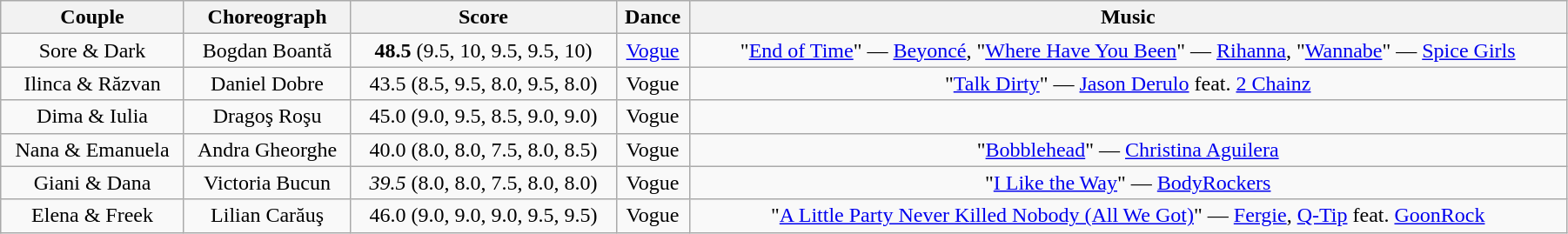<table class="wikitable" style="text-align: center; width:95%;">
<tr>
<th>Couple</th>
<th>Choreograph</th>
<th>Score</th>
<th>Dance</th>
<th>Music</th>
</tr>
<tr>
<td>Sore & Dark</td>
<td>Bogdan Boantă</td>
<td><span><strong>48.5</strong> (9.5, 10, 9.5, 9.5, 10)</span></td>
<td><a href='#'>Vogue</a></td>
<td>"<a href='#'>End of Time</a>" — <a href='#'>Beyoncé</a>, "<a href='#'>Where Have You Been</a>" — <a href='#'>Rihanna</a>, "<a href='#'>Wannabe</a>" — <a href='#'>Spice Girls</a></td>
</tr>
<tr>
<td>Ilinca & Răzvan</td>
<td>Daniel Dobre</td>
<td>43.5 (8.5, 9.5, 8.0, 9.5, 8.0)</td>
<td>Vogue</td>
<td>"<a href='#'>Talk Dirty</a>" — <a href='#'>Jason Derulo</a> feat. <a href='#'>2 Chainz</a></td>
</tr>
<tr>
<td>Dima & Iulia</td>
<td>Dragoş Roşu</td>
<td>45.0 (9.0, 9.5, 8.5, 9.0, 9.0)</td>
<td>Vogue</td>
<td></td>
</tr>
<tr>
<td>Nana & Emanuela</td>
<td>Andra Gheorghe</td>
<td>40.0 (8.0, 8.0, 7.5, 8.0, 8.5)</td>
<td>Vogue</td>
<td>"<a href='#'>Bobblehead</a>" — <a href='#'>Christina Aguilera</a></td>
</tr>
<tr>
<td>Giani & Dana</td>
<td>Victoria Bucun</td>
<td><span><em>39.5</em> (8.0, 8.0, 7.5, 8.0, 8.0)</span></td>
<td>Vogue</td>
<td>"<a href='#'>I Like the Way</a>" — <a href='#'>BodyRockers</a></td>
</tr>
<tr>
<td>Elena & Freek</td>
<td>Lilian Carăuş</td>
<td>46.0 (9.0, 9.0, 9.0, 9.5, 9.5)</td>
<td>Vogue</td>
<td>"<a href='#'>A Little Party Never Killed Nobody (All We Got)</a>"  — <a href='#'>Fergie</a>, <a href='#'>Q-Tip</a> feat. <a href='#'>GoonRock</a></td>
</tr>
</table>
